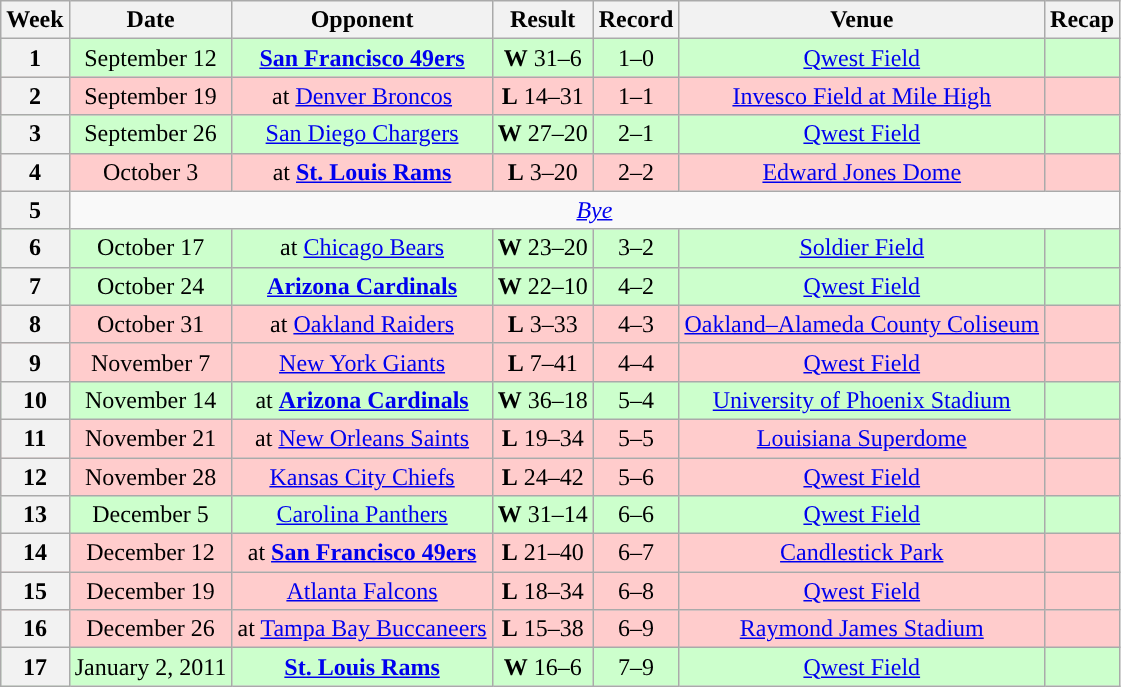<table class="wikitable" style="text-align:center">
<tr>
<th>Week</th>
<th>Date</th>
<th>Opponent</th>
<th>Result</th>
<th>Record</th>
<th>Venue</th>
<th>Recap</th>
</tr>
<tr style="background:#cfc">
<th>1</th>
<td>September 12</td>
<td><strong><a href='#'>San Francisco 49ers</a></strong></td>
<td><strong>W</strong> 31–6</td>
<td>1–0</td>
<td><a href='#'>Qwest Field</a></td>
<td></td>
</tr>
<tr style="background:#fcc">
<th>2</th>
<td>September 19</td>
<td>at <a href='#'>Denver Broncos</a></td>
<td><strong>L</strong> 14–31</td>
<td>1–1</td>
<td><a href='#'>Invesco Field at Mile High</a></td>
<td></td>
</tr>
<tr style="background:#cfc">
<th>3</th>
<td>September 26</td>
<td><a href='#'>San Diego Chargers</a></td>
<td><strong>W</strong> 27–20</td>
<td>2–1</td>
<td><a href='#'>Qwest Field</a></td>
<td></td>
</tr>
<tr style="background:#fcc">
<th>4</th>
<td>October 3</td>
<td>at <strong><a href='#'>St. Louis Rams</a></strong></td>
<td><strong>L</strong> 3–20</td>
<td>2–2</td>
<td><a href='#'>Edward Jones Dome</a></td>
<td></td>
</tr>
<tr>
<th>5</th>
<td colspan="6"><em><a href='#'>Bye</a></em></td>
</tr>
<tr style="background:#cfc">
<th>6</th>
<td>October 17</td>
<td>at <a href='#'>Chicago Bears</a></td>
<td><strong>W</strong> 23–20</td>
<td>3–2</td>
<td><a href='#'>Soldier Field</a></td>
<td></td>
</tr>
<tr style="background:#cfc">
<th>7</th>
<td>October 24</td>
<td><strong><a href='#'>Arizona Cardinals</a></strong></td>
<td><strong>W</strong> 22–10</td>
<td>4–2</td>
<td><a href='#'>Qwest Field</a></td>
<td></td>
</tr>
<tr style="background: #fcc">
<th>8</th>
<td>October 31</td>
<td>at <a href='#'>Oakland Raiders</a></td>
<td><strong>L</strong> 3–33</td>
<td>4–3</td>
<td><a href='#'>Oakland–Alameda County Coliseum</a></td>
<td></td>
</tr>
<tr style="background: #fcc">
<th>9</th>
<td>November 7</td>
<td><a href='#'>New York Giants</a></td>
<td><strong>L</strong> 7–41</td>
<td>4–4</td>
<td><a href='#'>Qwest Field</a></td>
<td></td>
</tr>
<tr style="background:#cfc">
<th>10</th>
<td>November 14</td>
<td>at <strong><a href='#'>Arizona Cardinals</a></strong></td>
<td><strong>W</strong> 36–18</td>
<td>5–4</td>
<td><a href='#'>University of Phoenix Stadium</a></td>
<td></td>
</tr>
<tr style="background: #fcc">
<th>11</th>
<td>November 21</td>
<td>at <a href='#'>New Orleans Saints</a></td>
<td><strong>L</strong> 19–34</td>
<td>5–5</td>
<td><a href='#'>Louisiana Superdome</a></td>
<td></td>
</tr>
<tr style="background:#fcc">
<th>12</th>
<td>November 28</td>
<td><a href='#'>Kansas City Chiefs</a></td>
<td><strong>L</strong> 24–42</td>
<td>5–6</td>
<td><a href='#'>Qwest Field</a></td>
<td></td>
</tr>
<tr style="background:#cfc">
<th>13</th>
<td>December 5</td>
<td><a href='#'>Carolina Panthers</a></td>
<td><strong>W</strong> 31–14</td>
<td>6–6</td>
<td><a href='#'>Qwest Field</a></td>
<td></td>
</tr>
<tr style="background:#fcc">
<th>14</th>
<td>December 12</td>
<td>at <strong><a href='#'>San Francisco 49ers</a></strong></td>
<td><strong>L</strong> 21–40</td>
<td>6–7</td>
<td><a href='#'>Candlestick Park</a></td>
<td></td>
</tr>
<tr style="background:#fcc">
<th>15</th>
<td>December 19</td>
<td><a href='#'>Atlanta Falcons</a></td>
<td><strong>L</strong> 18–34</td>
<td>6–8</td>
<td><a href='#'>Qwest Field</a></td>
<td></td>
</tr>
<tr style="background:#fcc">
<th>16</th>
<td>December 26</td>
<td>at <a href='#'>Tampa Bay Buccaneers</a></td>
<td><strong>L</strong> 15–38</td>
<td>6–9</td>
<td><a href='#'>Raymond James Stadium</a></td>
<td></td>
</tr>
<tr style="background:#cfc">
<th>17</th>
<td>January 2, 2011</td>
<td><strong><a href='#'>St. Louis Rams</a></strong></td>
<td><strong>W</strong> 16–6</td>
<td>7–9</td>
<td><a href='#'>Qwest Field</a></td>
<td></td>
</tr>
</table>
